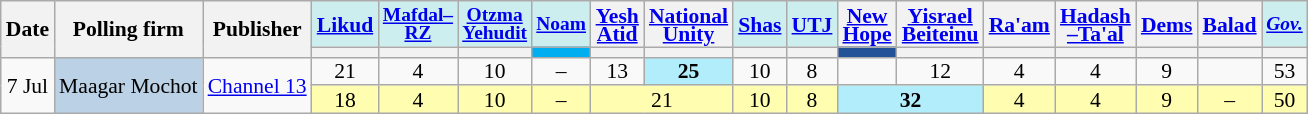<table class="wikitable sortable" style=text-align:center;font-size:90%;line-height:12px>
<tr>
<th rowspan=2>Date</th>
<th rowspan=2>Polling firm</th>
<th rowspan=2>Publisher</th>
<th style=background:#cee><a href='#'>Likud</a></th>
<th style=background:#cee;font-size:90%><a href='#'>Mafdal–<br>RZ</a></th>
<th style=background:#cee;font-size:90%><a href='#'>Otzma<br>Yehudit</a></th>
<th style=background:#cee;font-size:90%><a href='#'>Noam</a></th>
<th><a href='#'>Yesh<br>Atid</a></th>
<th><a href='#'>National<br>Unity</a></th>
<th style=background:#cee><a href='#'>Shas</a></th>
<th style=background:#cee><a href='#'>UTJ</a></th>
<th><a href='#'>New<br>Hope</a></th>
<th><a href='#'>Yisrael<br>Beiteinu</a></th>
<th><a href='#'>Ra'am</a></th>
<th><a href='#'>Hadash<br>–Ta'al</a></th>
<th><a href='#'>Dems</a></th>
<th><a href='#'>Balad</a></th>
<th style=background:#cee;font-size:90%><a href='#'><em>Gov.</em></a></th>
</tr>
<tr>
<th style=background:></th>
<th style=background:></th>
<th style=background:></th>
<th style=background:#01AFF0></th>
<th style=background:></th>
<th style=background:></th>
<th style=background:></th>
<th style=background:></th>
<th style=background:#235298></th>
<th style=background:></th>
<th style=background:></th>
<th style=background:></th>
<th style=background:></th>
<th style=background:></th>
<th style=background:></th>
</tr>
<tr>
<td rowspan=2 data-sort-value=2024-07-07>7 Jul</td>
<td rowspan=2 style=background:#BAD1E6>Maagar Mochot</td>
<td rowspan=2><a href='#'>Channel 13</a></td>
<td>21					</td>
<td>4	                </td>
<td>10					</td>
<td>–					</td>
<td>13					</td>
<td style=background:#B2EDFB><strong>25</strong>	</td>
<td>10					</td>
<td>8					</td>
<td>	</td>
<td>12					</td>
<td>4					</td>
<td>4					</td>
<td>9					</td>
<td>	</td>
<td>53					</td>
</tr>
<tr style=background:#fffdb0>
<td>18					</td>
<td>4					</td>
<td>10					</td>
<td>–					</td>
<td colspan=2>21		</td>
<td>10					</td>
<td>8					</td>
<td colspan=2 style=background:#B2EDFB><strong>32</strong>	</td>
<td>4					</td>
<td>4					</td>
<td>9					</td>
<td>–					</td>
<td>50					</td>
</tr>
</table>
